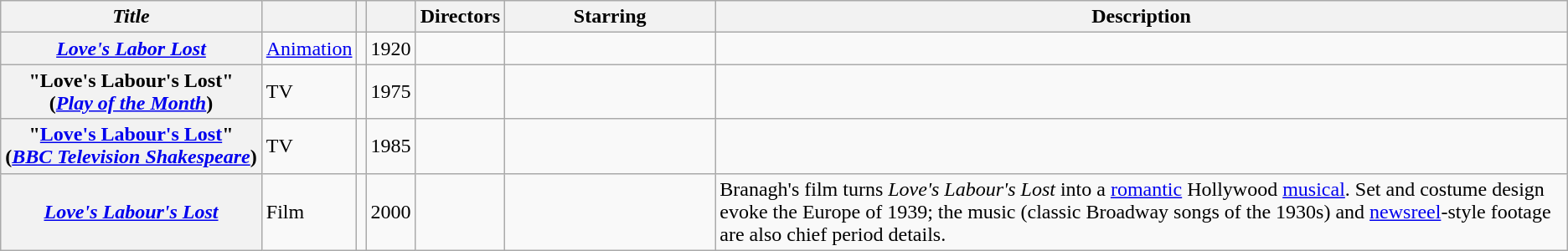<table class="wikitable sortable">
<tr>
<th scope="col"><em>Title</em></th>
<th scope="col"></th>
<th scope="col"></th>
<th scope="col"></th>
<th scope="col" class="unsortable">Directors</th>
<th scope="col" class="unsortable" style="min-width: 10em">Starring</th>
<th scope="col" class="unsortable" style="min-width: 15em">Description</th>
</tr>
<tr>
<th scope="row" style="white-space: nowrap"><em><a href='#'>Love's Labor Lost</a></em></th>
<td><a href='#'>Animation</a></td>
<td></td>
<td>1920</td>
<td></td>
<td></td>
<td></td>
</tr>
<tr>
<th scope="row" style="white-space: nowrap">"Love's Labour's Lost"<br>(<em><a href='#'>Play of the Month</a></em>)</th>
<td>TV</td>
<td></td>
<td>1975</td>
<td></td>
<td></td>
<td></td>
</tr>
<tr>
<th scope="row" style="white-space: nowrap">"<a href='#'>Love's Labour's Lost</a>"<br>(<em><a href='#'>BBC Television Shakespeare</a></em>)</th>
<td>TV</td>
<td></td>
<td>1985</td>
<td></td>
<td></td>
<td></td>
</tr>
<tr>
<th scope="row" style="white-space: nowrap"><em><a href='#'>Love's Labour's Lost</a></em></th>
<td>Film</td>
<td></td>
<td>2000</td>
<td></td>
<td></td>
<td>Branagh's film turns <em>Love's Labour's Lost</em> into a <a href='#'>romantic</a> Hollywood <a href='#'>musical</a>. Set and costume design evoke the Europe of 1939; the music (classic Broadway songs of the 1930s) and <a href='#'>newsreel</a>-style footage are also chief period details.</td>
</tr>
</table>
